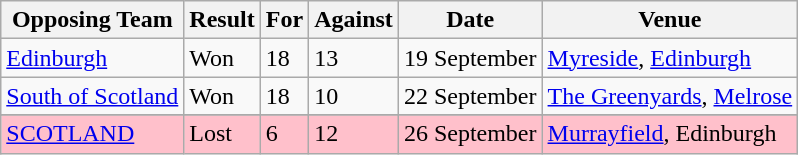<table class="wikitable">
<tr>
<th>Opposing Team</th>
<th>Result</th>
<th>For</th>
<th>Against</th>
<th>Date</th>
<th>Venue</th>
</tr>
<tr>
<td><a href='#'>Edinburgh</a></td>
<td>Won</td>
<td>18</td>
<td>13</td>
<td>19 September</td>
<td><a href='#'>Myreside</a>, <a href='#'>Edinburgh</a></td>
</tr>
<tr>
<td><a href='#'>South of Scotland</a></td>
<td>Won</td>
<td>18</td>
<td>10</td>
<td>22 September</td>
<td><a href='#'>The Greenyards</a>, <a href='#'>Melrose</a></td>
</tr>
<tr>
</tr>
<tr style="background:pink">
<td><a href='#'>SCOTLAND</a></td>
<td>Lost</td>
<td>6</td>
<td>12</td>
<td>26 September</td>
<td><a href='#'>Murrayfield</a>, Edinburgh</td>
</tr>
</table>
